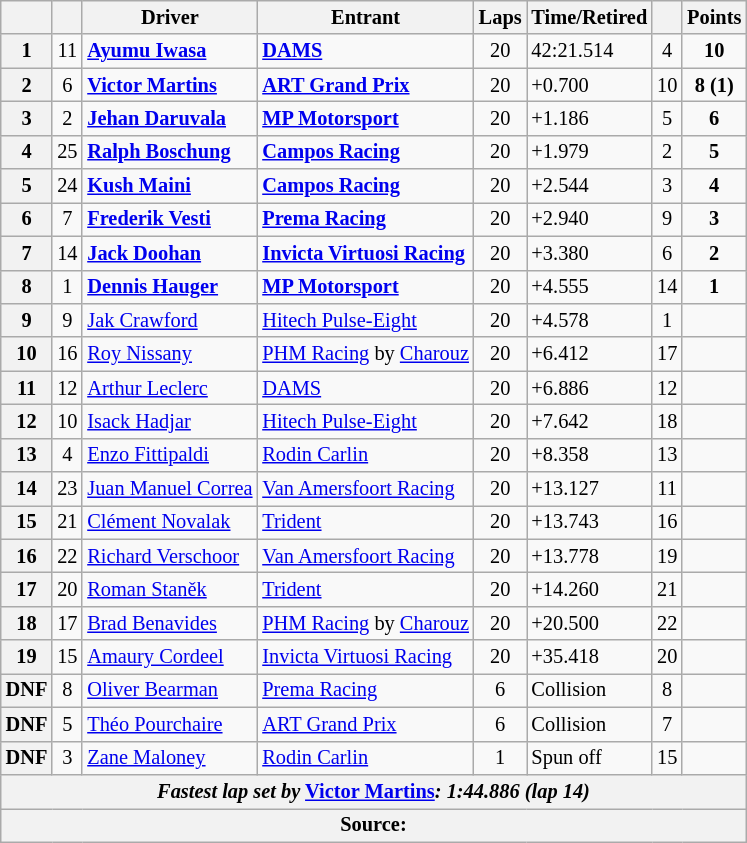<table class="wikitable" style="font-size:85%">
<tr>
<th scope="col"></th>
<th scope="col"></th>
<th scope="col">Driver</th>
<th scope="col">Entrant</th>
<th scope="col">Laps</th>
<th scope="col">Time/Retired</th>
<th scope="col"></th>
<th scope="col">Points</th>
</tr>
<tr>
<th>1</th>
<td align="center">11</td>
<td> <strong><a href='#'>Ayumu Iwasa</a></strong></td>
<td><strong><a href='#'>DAMS</a></strong></td>
<td align="center">20</td>
<td>42:21.514</td>
<td align="center">4</td>
<td align="center"><strong>10</strong></td>
</tr>
<tr>
<th>2</th>
<td align="center">6</td>
<td> <strong><a href='#'>Victor Martins</a></strong></td>
<td><strong><a href='#'>ART Grand Prix</a></strong></td>
<td align="center">20</td>
<td>+0.700</td>
<td align="center">10</td>
<td align="center"><strong>8 (1)</strong></td>
</tr>
<tr>
<th>3</th>
<td align="center">2</td>
<td> <strong><a href='#'>Jehan Daruvala</a></strong></td>
<td><strong><a href='#'>MP Motorsport</a></strong></td>
<td align="center">20</td>
<td>+1.186</td>
<td align="center">5</td>
<td align="center"><strong>6</strong></td>
</tr>
<tr>
<th>4</th>
<td align="center">25</td>
<td> <strong><a href='#'>Ralph Boschung</a></strong></td>
<td><strong><a href='#'>Campos Racing</a></strong></td>
<td align="center">20</td>
<td>+1.979</td>
<td align="center">2</td>
<td align="center"><strong>5</strong></td>
</tr>
<tr>
<th>5</th>
<td align="center">24</td>
<td> <strong><a href='#'>Kush Maini</a></strong></td>
<td><strong><a href='#'>Campos Racing</a></strong></td>
<td align="center">20</td>
<td>+2.544</td>
<td align="center">3</td>
<td align="center"><strong>4</strong></td>
</tr>
<tr>
<th>6</th>
<td align="center">7</td>
<td> <strong><a href='#'>Frederik Vesti</a></strong></td>
<td><strong><a href='#'>Prema Racing</a></strong></td>
<td align="center">20</td>
<td>+2.940</td>
<td align="center">9</td>
<td align="center"><strong>3</strong></td>
</tr>
<tr>
<th>7</th>
<td align="center">14</td>
<td> <strong><a href='#'>Jack Doohan</a></strong></td>
<td><strong><a href='#'>Invicta Virtuosi Racing</a></strong></td>
<td align="center">20</td>
<td>+3.380</td>
<td align="center">6</td>
<td align="center"><strong>2</strong></td>
</tr>
<tr>
<th>8</th>
<td align="center">1</td>
<td> <strong><a href='#'>Dennis Hauger</a></strong></td>
<td><strong><a href='#'>MP Motorsport</a></strong></td>
<td align="center">20</td>
<td>+4.555</td>
<td align="center">14</td>
<td align="center"><strong>1</strong></td>
</tr>
<tr>
<th>9</th>
<td align="center">9</td>
<td> <a href='#'>Jak Crawford</a></td>
<td><a href='#'>Hitech Pulse-Eight</a></td>
<td align="center">20</td>
<td>+4.578</td>
<td align="center">1</td>
<td align="center"></td>
</tr>
<tr>
<th>10</th>
<td align="center">16</td>
<td> <a href='#'>Roy Nissany</a></td>
<td><a href='#'>PHM Racing</a> by <a href='#'>Charouz</a></td>
<td align="center">20</td>
<td>+6.412</td>
<td align="center">17</td>
<td align="center"></td>
</tr>
<tr>
<th>11</th>
<td align="center">12</td>
<td> <a href='#'>Arthur Leclerc</a></td>
<td><a href='#'>DAMS</a></td>
<td align="center">20</td>
<td>+6.886</td>
<td align="center">12</td>
<td align="center"></td>
</tr>
<tr>
<th>12</th>
<td align="center">10</td>
<td> <a href='#'>Isack Hadjar</a></td>
<td><a href='#'>Hitech Pulse-Eight</a></td>
<td align="center">20</td>
<td>+7.642</td>
<td align="center">18</td>
<td></td>
</tr>
<tr>
<th>13</th>
<td align="center">4</td>
<td> <a href='#'>Enzo Fittipaldi</a></td>
<td><a href='#'>Rodin Carlin</a></td>
<td align="center">20</td>
<td>+8.358</td>
<td align="center">13</td>
<td></td>
</tr>
<tr>
<th>14</th>
<td align="center">23</td>
<td> <a href='#'>Juan Manuel Correa</a></td>
<td><a href='#'>Van Amersfoort Racing</a></td>
<td align="center">20</td>
<td>+13.127</td>
<td align="center">11</td>
<td></td>
</tr>
<tr>
<th>15</th>
<td align="center">21</td>
<td> <a href='#'>Clément Novalak</a></td>
<td><a href='#'>Trident</a></td>
<td align="center">20</td>
<td>+13.743</td>
<td align="center">16</td>
<td align="center"></td>
</tr>
<tr>
<th>16</th>
<td align="center">22</td>
<td> <a href='#'>Richard Verschoor</a></td>
<td><a href='#'>Van Amersfoort Racing</a></td>
<td align="center">20</td>
<td>+13.778</td>
<td align="center">19</td>
<td></td>
</tr>
<tr>
<th>17</th>
<td align="center">20</td>
<td> <a href='#'>Roman Staněk</a></td>
<td><a href='#'>Trident</a></td>
<td align="center">20</td>
<td>+14.260</td>
<td align="center">21</td>
<td></td>
</tr>
<tr>
<th>18</th>
<td align="center">17</td>
<td> <a href='#'>Brad Benavides</a></td>
<td><a href='#'>PHM Racing</a> by <a href='#'>Charouz</a></td>
<td align="center">20</td>
<td>+20.500</td>
<td align="center">22</td>
<td></td>
</tr>
<tr>
<th>19</th>
<td align="center">15</td>
<td> <a href='#'>Amaury Cordeel</a></td>
<td><a href='#'>Invicta Virtuosi Racing</a></td>
<td align="center">20</td>
<td>+35.418</td>
<td align="center">20</td>
<td align="center"></td>
</tr>
<tr>
<th>DNF</th>
<td align="center">8</td>
<td> <a href='#'>Oliver Bearman</a></td>
<td><a href='#'>Prema Racing</a></td>
<td align="center">6</td>
<td>Collision</td>
<td align="center">8</td>
<td align="center"></td>
</tr>
<tr>
<th>DNF</th>
<td align="center">5</td>
<td> <a href='#'>Théo Pourchaire</a></td>
<td><a href='#'>ART Grand Prix</a></td>
<td align="center">6</td>
<td>Collision</td>
<td align="center">7</td>
<td></td>
</tr>
<tr>
<th>DNF</th>
<td align="center">3</td>
<td> <a href='#'>Zane Maloney</a></td>
<td><a href='#'>Rodin Carlin</a></td>
<td align="center">1</td>
<td>Spun off</td>
<td align="center">15</td>
<td></td>
</tr>
<tr>
<th colspan="8"><em>Fastest lap set by</em> <strong> <a href='#'>Victor Martins</a><strong><em>: 1:44.886 (lap 14)<em></th>
</tr>
<tr>
<th colspan="8">Source:</th>
</tr>
</table>
